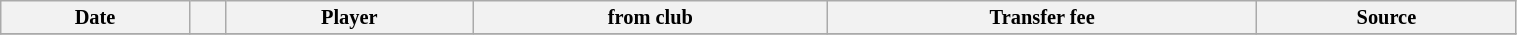<table class="wikitable sortable" style="width:80%; text-align:center; font-size:85%; text-align:centre;">
<tr>
<th><strong>Date</strong></th>
<th><strong></strong></th>
<th><strong>Player</strong></th>
<th><strong>from club</strong></th>
<th><strong>Transfer fee</strong></th>
<th><strong>Source</strong></th>
</tr>
<tr>
</tr>
</table>
